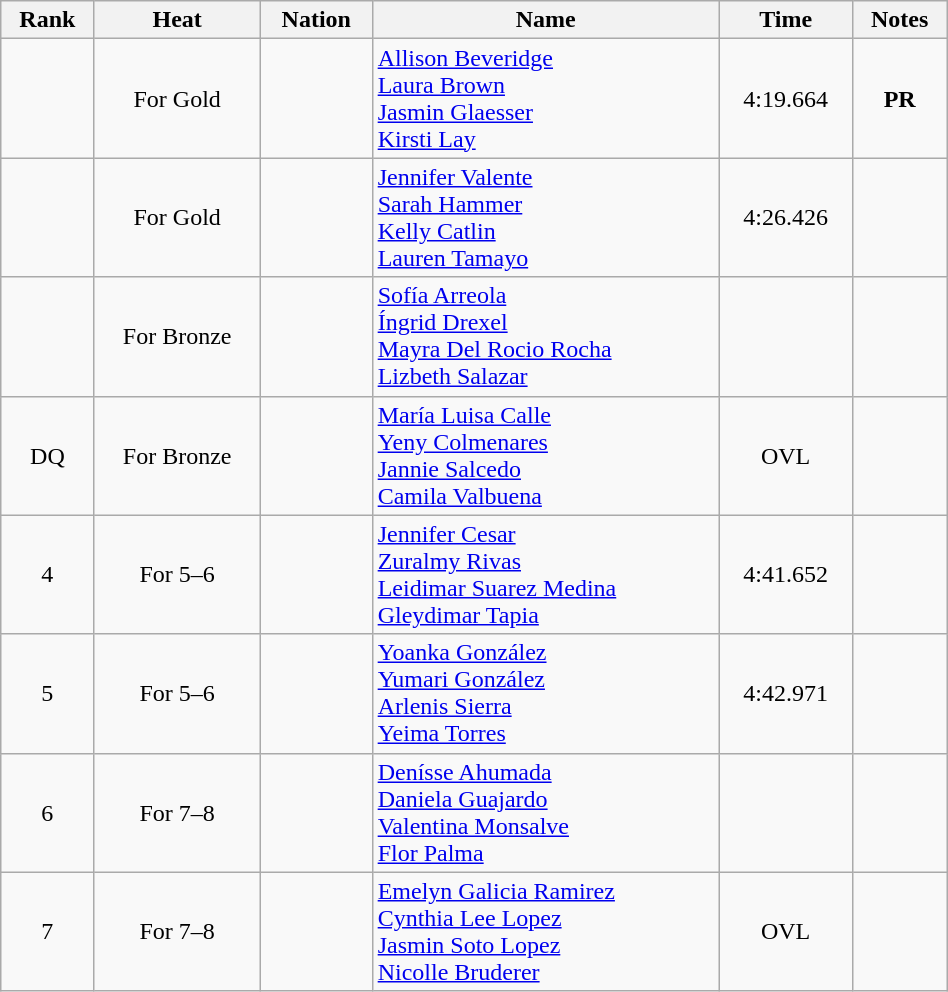<table class="wikitable sortable" style="text-align:center" width=50%>
<tr>
<th>Rank</th>
<th>Heat</th>
<th>Nation</th>
<th>Name</th>
<th>Time</th>
<th>Notes</th>
</tr>
<tr>
<td></td>
<td>For Gold</td>
<td align=left></td>
<td align=left><a href='#'>Allison Beveridge</a><br><a href='#'>Laura Brown</a><br><a href='#'>Jasmin Glaesser</a><br><a href='#'>Kirsti Lay</a></td>
<td>4:19.664</td>
<td><strong>PR</strong></td>
</tr>
<tr>
<td></td>
<td>For Gold</td>
<td align=left></td>
<td align=left><a href='#'>Jennifer Valente</a><br><a href='#'>Sarah Hammer</a><br><a href='#'>Kelly Catlin</a><br><a href='#'>Lauren Tamayo</a></td>
<td>4:26.426</td>
<td></td>
</tr>
<tr>
<td></td>
<td>For Bronze</td>
<td align=left></td>
<td align=left><a href='#'>Sofía Arreola</a><br><a href='#'>Íngrid Drexel</a><br><a href='#'>Mayra Del Rocio Rocha</a><br><a href='#'>Lizbeth Salazar</a></td>
<td></td>
<td></td>
</tr>
<tr>
<td>DQ</td>
<td>For Bronze</td>
<td align=left></td>
<td align=left><a href='#'>María Luisa Calle</a><br><a href='#'>Yeny Colmenares</a><br><a href='#'>Jannie Salcedo</a><br><a href='#'>Camila Valbuena</a></td>
<td>OVL</td>
<td></td>
</tr>
<tr>
<td>4</td>
<td>For 5–6</td>
<td align=left></td>
<td align=left><a href='#'>Jennifer Cesar</a><br><a href='#'>Zuralmy Rivas</a><br><a href='#'>Leidimar Suarez Medina</a><br><a href='#'>Gleydimar Tapia</a></td>
<td>4:41.652</td>
<td></td>
</tr>
<tr>
<td>5</td>
<td>For 5–6</td>
<td align=left></td>
<td align=left><a href='#'>Yoanka González</a><br><a href='#'>Yumari González</a><br><a href='#'>Arlenis Sierra</a><br><a href='#'>Yeima Torres</a></td>
<td>4:42.971</td>
<td></td>
</tr>
<tr>
<td>6</td>
<td>For 7–8</td>
<td align=left></td>
<td align=left><a href='#'>Denísse Ahumada</a><br><a href='#'>Daniela Guajardo</a><br><a href='#'>Valentina Monsalve</a><br><a href='#'>Flor Palma</a></td>
<td></td>
<td></td>
</tr>
<tr>
<td>7</td>
<td>For 7–8</td>
<td align=left></td>
<td align=left><a href='#'>Emelyn Galicia Ramirez</a><br><a href='#'>Cynthia Lee Lopez</a><br><a href='#'>Jasmin Soto Lopez</a><br><a href='#'>Nicolle Bruderer</a></td>
<td>OVL</td>
<td></td>
</tr>
</table>
